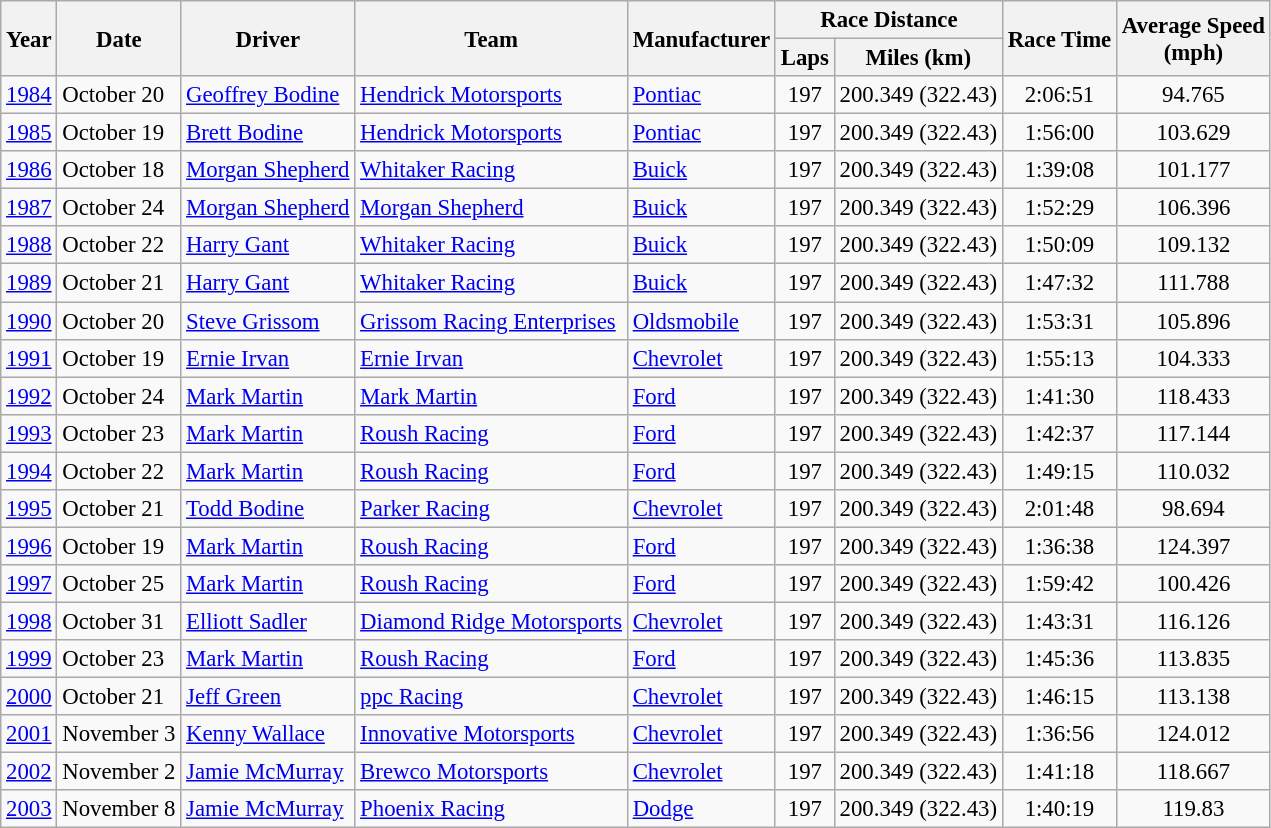<table class="wikitable" style="font-size: 95%;">
<tr>
<th rowspan="2">Year</th>
<th rowspan="2">Date</th>
<th rowspan="2">Driver</th>
<th rowspan="2">Team</th>
<th rowspan="2">Manufacturer</th>
<th colspan="2">Race Distance</th>
<th rowspan="2">Race Time</th>
<th rowspan="2">Average Speed<br>(mph)</th>
</tr>
<tr>
<th>Laps</th>
<th>Miles (km)</th>
</tr>
<tr>
<td><a href='#'>1984</a></td>
<td>October 20</td>
<td><a href='#'>Geoffrey Bodine</a></td>
<td><a href='#'>Hendrick Motorsports</a></td>
<td><a href='#'>Pontiac</a></td>
<td align="center">197</td>
<td align="center">200.349 (322.43)</td>
<td align="center">2:06:51</td>
<td align="center">94.765</td>
</tr>
<tr>
<td><a href='#'>1985</a></td>
<td>October 19</td>
<td><a href='#'>Brett Bodine</a></td>
<td><a href='#'>Hendrick Motorsports</a></td>
<td><a href='#'>Pontiac</a></td>
<td align="center">197</td>
<td align="center">200.349 (322.43)</td>
<td align="center">1:56:00</td>
<td align="center">103.629</td>
</tr>
<tr>
<td><a href='#'>1986</a></td>
<td>October 18</td>
<td><a href='#'>Morgan Shepherd</a></td>
<td><a href='#'>Whitaker Racing</a></td>
<td><a href='#'>Buick</a></td>
<td align="center">197</td>
<td align="center">200.349 (322.43)</td>
<td align="center">1:39:08</td>
<td align="center">101.177</td>
</tr>
<tr>
<td><a href='#'>1987</a></td>
<td>October 24</td>
<td><a href='#'>Morgan Shepherd</a></td>
<td><a href='#'>Morgan Shepherd</a></td>
<td><a href='#'>Buick</a></td>
<td align="center">197</td>
<td align="center">200.349 (322.43)</td>
<td align="center">1:52:29</td>
<td align="center">106.396</td>
</tr>
<tr>
<td><a href='#'>1988</a></td>
<td>October 22</td>
<td><a href='#'>Harry Gant</a></td>
<td><a href='#'>Whitaker Racing</a></td>
<td><a href='#'>Buick</a></td>
<td align="center">197</td>
<td align="center">200.349 (322.43)</td>
<td align="center">1:50:09</td>
<td align="center">109.132</td>
</tr>
<tr>
<td><a href='#'>1989</a></td>
<td>October 21</td>
<td><a href='#'>Harry Gant</a></td>
<td><a href='#'>Whitaker Racing</a></td>
<td><a href='#'>Buick</a></td>
<td align="center">197</td>
<td align="center">200.349 (322.43)</td>
<td align="center">1:47:32</td>
<td align="center">111.788</td>
</tr>
<tr>
<td><a href='#'>1990</a></td>
<td>October 20</td>
<td><a href='#'>Steve Grissom</a></td>
<td><a href='#'>Grissom Racing Enterprises</a></td>
<td><a href='#'>Oldsmobile</a></td>
<td align="center">197</td>
<td align="center">200.349 (322.43)</td>
<td align="center">1:53:31</td>
<td align="center">105.896</td>
</tr>
<tr>
<td><a href='#'>1991</a></td>
<td>October 19</td>
<td><a href='#'>Ernie Irvan</a></td>
<td><a href='#'>Ernie Irvan</a></td>
<td><a href='#'>Chevrolet</a></td>
<td align="center">197</td>
<td align="center">200.349 (322.43)</td>
<td align="center">1:55:13</td>
<td align="center">104.333</td>
</tr>
<tr>
<td><a href='#'>1992</a></td>
<td>October 24</td>
<td><a href='#'>Mark Martin</a></td>
<td><a href='#'>Mark Martin</a></td>
<td><a href='#'>Ford</a></td>
<td align="center">197</td>
<td align="center">200.349 (322.43)</td>
<td align="center">1:41:30</td>
<td align="center">118.433</td>
</tr>
<tr>
<td><a href='#'>1993</a></td>
<td>October 23</td>
<td><a href='#'>Mark Martin</a></td>
<td><a href='#'>Roush Racing</a></td>
<td><a href='#'>Ford</a></td>
<td align="center">197</td>
<td align="center">200.349 (322.43)</td>
<td align="center">1:42:37</td>
<td align="center">117.144</td>
</tr>
<tr>
<td><a href='#'>1994</a></td>
<td>October 22</td>
<td><a href='#'>Mark Martin</a></td>
<td><a href='#'>Roush Racing</a></td>
<td><a href='#'>Ford</a></td>
<td align="center">197</td>
<td align="center">200.349 (322.43)</td>
<td align="center">1:49:15</td>
<td align="center">110.032</td>
</tr>
<tr>
<td><a href='#'>1995</a></td>
<td>October 21</td>
<td><a href='#'>Todd Bodine</a></td>
<td><a href='#'>Parker Racing</a></td>
<td><a href='#'>Chevrolet</a></td>
<td align="center">197</td>
<td align="center">200.349 (322.43)</td>
<td align="center">2:01:48</td>
<td align="center">98.694</td>
</tr>
<tr>
<td><a href='#'>1996</a></td>
<td>October 19</td>
<td><a href='#'>Mark Martin</a></td>
<td><a href='#'>Roush Racing</a></td>
<td><a href='#'>Ford</a></td>
<td align="center">197</td>
<td align="center">200.349 (322.43)</td>
<td align="center">1:36:38</td>
<td align="center">124.397</td>
</tr>
<tr>
<td><a href='#'>1997</a></td>
<td>October 25</td>
<td><a href='#'>Mark Martin</a></td>
<td><a href='#'>Roush Racing</a></td>
<td><a href='#'>Ford</a></td>
<td align="center">197</td>
<td align="center">200.349 (322.43)</td>
<td align="center">1:59:42</td>
<td align="center">100.426</td>
</tr>
<tr>
<td><a href='#'>1998</a></td>
<td>October 31</td>
<td><a href='#'>Elliott Sadler</a></td>
<td><a href='#'>Diamond Ridge Motorsports</a></td>
<td><a href='#'>Chevrolet</a></td>
<td align="center">197</td>
<td align="center">200.349 (322.43)</td>
<td align="center">1:43:31</td>
<td align="center">116.126</td>
</tr>
<tr>
<td><a href='#'>1999</a></td>
<td>October 23</td>
<td><a href='#'>Mark Martin</a></td>
<td><a href='#'>Roush Racing</a></td>
<td><a href='#'>Ford</a></td>
<td align="center">197</td>
<td align="center">200.349 (322.43)</td>
<td align="center">1:45:36</td>
<td align="center">113.835</td>
</tr>
<tr>
<td><a href='#'>2000</a></td>
<td>October 21</td>
<td><a href='#'>Jeff Green</a></td>
<td><a href='#'>ppc Racing</a></td>
<td><a href='#'>Chevrolet</a></td>
<td align="center">197</td>
<td align="center">200.349 (322.43)</td>
<td align="center">1:46:15</td>
<td align="center">113.138</td>
</tr>
<tr>
<td><a href='#'>2001</a></td>
<td>November 3</td>
<td><a href='#'>Kenny Wallace</a></td>
<td><a href='#'>Innovative Motorsports</a></td>
<td><a href='#'>Chevrolet</a></td>
<td align="center">197</td>
<td align="center">200.349 (322.43)</td>
<td align="center">1:36:56</td>
<td align="center">124.012</td>
</tr>
<tr>
<td><a href='#'>2002</a></td>
<td>November 2</td>
<td><a href='#'>Jamie McMurray</a></td>
<td><a href='#'>Brewco Motorsports</a></td>
<td><a href='#'>Chevrolet</a></td>
<td align="center">197</td>
<td align="center">200.349 (322.43)</td>
<td align="center">1:41:18</td>
<td align="center">118.667</td>
</tr>
<tr>
<td><a href='#'>2003</a></td>
<td>November 8</td>
<td><a href='#'>Jamie McMurray</a></td>
<td><a href='#'>Phoenix Racing</a></td>
<td><a href='#'>Dodge</a></td>
<td align="center">197</td>
<td align="center">200.349 (322.43)</td>
<td align="center">1:40:19</td>
<td align="center">119.83</td>
</tr>
</table>
